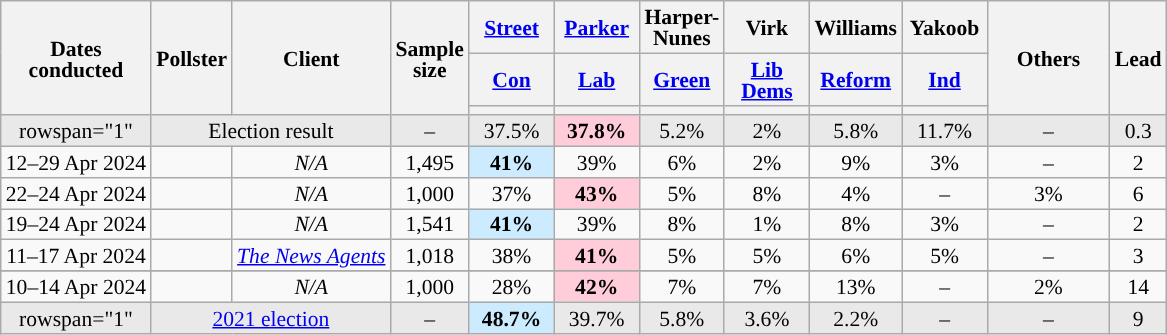<table class="wikitable sortable mw-datatable" style="text-align:center;font-size:90%;line-height:14px;">
<tr>
<th rowspan="3">Dates<br>conducted</th>
<th rowspan="3">Pollster</th>
<th rowspan="3">Client</th>
<th rowspan="3" data-sort-type="number">Sample<br>size</th>
<th style="width:50px;"><a href='#'>Street</a></th>
<th style="width:50px;"><a href='#'>Parker</a></th>
<th style="width:50px;">Harper-Nunes</th>
<th style="width:50px;">Virk</th>
<th style="width:50px;">Williams</th>
<th style="width:50px;">Yakoob</th>
<th rowspan="3" class="unsortable" style="width:75px;">Others</th>
<th rowspan="3" data-sort-type="number">Lead</th>
</tr>
<tr>
<th class="unsortable" style="width:50px;"><a href='#'>Con</a></th>
<th class="unsortable" style="width:50px;"><a href='#'>Lab</a></th>
<th class="unsortable" style="width:50px;"><a href='#'>Green</a></th>
<th class="unsortable" style="width:50px;"><a href='#'>Lib Dems</a></th>
<th class="unsortable" style="width:50px;"><a href='#'>Reform</a></th>
<th class="unsortable" style="width:50px;"><a href='#'>Ind</a></th>
</tr>
<tr>
<th data-sort-type="number" style="background:"></th>
<th data-sort-type="number" style="background:"></th>
<th data-sort-type="number" style="background:"></th>
<th data-sort-type="number" style="background:"></th>
<th data-sort-type="number" style="background:"></th>
<th data-sort-type="number" style="background:"></th>
</tr>
<tr style="background:#E9E9E9;">
<td>rowspan="1" </td>
<td colspan="2" rowspan="1">Election result</td>
<td>–</td>
<td>37.5%</td>
<td style="background:#FFCCD9;"><strong>37.8%</strong></td>
<td>5.2%</td>
<td>2%</td>
<td>5.8%</td>
<td>11.7%</td>
<td>–</td>
<td style="background:">0.3</td>
</tr>
<tr>
<td>12–29 Apr 2024</td>
<td></td>
<td><em>N/A</em></td>
<td>1,495</td>
<td style="background:#CCEBFF;"><strong>41%</strong></td>
<td>39%</td>
<td>6%</td>
<td>2%</td>
<td>9%</td>
<td>3%</td>
<td>–</td>
<td style="background:">2</td>
</tr>
<tr>
<td>22–24 Apr 2024</td>
<td></td>
<td><em>N/A</em></td>
<td>1,000</td>
<td>37%</td>
<td style="background:#FFCCD9;"><strong>43%</strong></td>
<td>5%</td>
<td>8%</td>
<td>4%</td>
<td>–</td>
<td>3%</td>
<td style="background:">6</td>
</tr>
<tr>
<td>19–24 Apr 2024</td>
<td></td>
<td><em>N/A</em></td>
<td>1,541</td>
<td style="background:#CCEBFF;"><strong>41%</strong></td>
<td>39%</td>
<td>8%</td>
<td>1%</td>
<td>8%</td>
<td>3%</td>
<td>–</td>
<td style="background:">2</td>
</tr>
<tr>
<td>11–17 Apr 2024</td>
<td></td>
<td><em><a href='#'>The News Agents</a></em></td>
<td>1,018</td>
<td>38%</td>
<td style="background:#FFCCD9;"><strong>41%</strong></td>
<td>5%</td>
<td>5%</td>
<td>6%</td>
<td>5%</td>
<td>–</td>
<td style="background:">3</td>
</tr>
<tr style="background:#E9E9E9;">
</tr>
<tr>
<td>10–14 Apr 2024</td>
<td></td>
<td><em>N/A</em></td>
<td>1,000</td>
<td>28%</td>
<td style="background:#FFCCD9;"><strong>42%</strong></td>
<td>7%</td>
<td>7%</td>
<td>13%</td>
<td>–</td>
<td>2%</td>
<td style="background:">14</td>
</tr>
<tr style="background:#E9E9E9;">
<td>rowspan="1" </td>
<td colspan="2" rowspan="1"><a href='#'>2021 election</a></td>
<td>–</td>
<td style="background:#CCEBFF;"><strong>48.7%</strong></td>
<td>39.7%</td>
<td>5.8%</td>
<td>3.6%</td>
<td>2.2%</td>
<td>–</td>
<td>–</td>
<td style="background:">9</td>
</tr>
</table>
